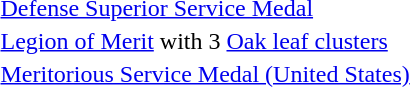<table>
<tr>
<td></td>
<td><a href='#'>Defense Superior Service Medal</a></td>
</tr>
<tr>
<td></td>
<td><a href='#'>Legion of Merit</a> with 3 <a href='#'>Oak leaf clusters</a></td>
</tr>
<tr>
<td></td>
<td><a href='#'>Meritorious Service Medal (United States)</a></td>
</tr>
</table>
